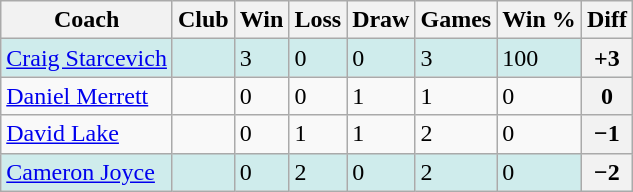<table class="wikitable">
<tr>
<th>Coach</th>
<th>Club</th>
<th>Win</th>
<th>Loss</th>
<th>Draw</th>
<th>Games</th>
<th>Win %</th>
<th>Diff</th>
</tr>
<tr style="background:#cfecec;">
<td> <a href='#'>Craig Starcevich</a></td>
<td></td>
<td>3</td>
<td>0</td>
<td>0</td>
<td>3</td>
<td>100</td>
<th>+3</th>
</tr>
<tr>
<td> <a href='#'>Daniel Merrett</a></td>
<td></td>
<td>0</td>
<td>0</td>
<td>1</td>
<td>1</td>
<td>0</td>
<th>0</th>
</tr>
<tr>
<td> <a href='#'>David Lake</a></td>
<td></td>
<td>0</td>
<td>1</td>
<td>1</td>
<td>2</td>
<td>0</td>
<th>−1</th>
</tr>
<tr style="background:#cfecec;">
<td> <a href='#'>Cameron Joyce</a></td>
<td></td>
<td>0</td>
<td>2</td>
<td>0</td>
<td>2</td>
<td>0</td>
<th>−2</th>
</tr>
</table>
